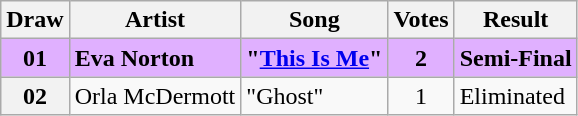<table class="wikitable sortable plainrowheaders">
<tr>
<th scope="col">Draw</th>
<th scope="col">Artist</th>
<th scope="col">Song</th>
<th scope="col">Votes</th>
<th scope="col">Result</th>
</tr>
<tr style="font-weight: bold; background:#E0B0FF;">
<th scope="row" style="text-align:center; font-weight:bold; background:#E0B0FF">01</th>
<td>Eva Norton</td>
<td>"<a href='#'>This Is Me</a>" </td>
<td align="center">2</td>
<td>Semi-Final</td>
</tr>
<tr>
<th>02</th>
<td>Orla McDermott</td>
<td>"Ghost" </td>
<td align="center">1</td>
<td>Eliminated</td>
</tr>
</table>
